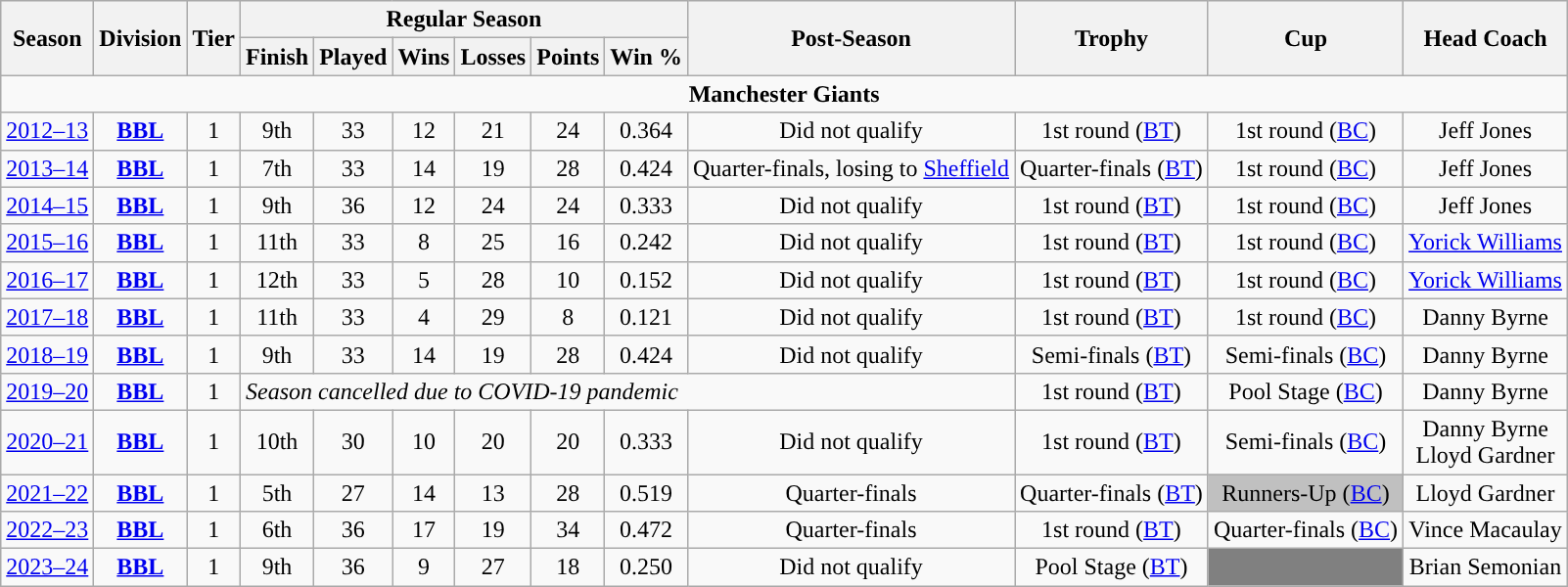<table class="wikitable" style="font-size:100%;">
<tr bgcolor="#efefef">
<th rowspan="2">Season</th>
<th rowspan="2">Division</th>
<th rowspan="2">Tier</th>
<th colspan="6">Regular Season</th>
<th rowspan="2">Post-Season</th>
<th rowspan="2">Trophy</th>
<th rowspan="2">Cup</th>
<th rowspan="2">Head Coach</th>
</tr>
<tr>
<th>Finish</th>
<th>Played</th>
<th>Wins</th>
<th>Losses</th>
<th>Points</th>
<th>Win %</th>
</tr>
<tr>
<td colspan="13" align="center"><strong>Manchester Giants</strong></td>
</tr>
<tr>
<td style="text-align:center;"><a href='#'>2012–13</a></td>
<td style="text-align:center;"><strong><a href='#'>BBL</a></strong></td>
<td style="text-align:center;">1</td>
<td style="text-align:center;">9th</td>
<td style="text-align:center;">33</td>
<td style="text-align:center;">12</td>
<td style="text-align:center;">21</td>
<td style="text-align:center;">24</td>
<td style="text-align:center;">0.364</td>
<td style="text-align:center;">Did not qualify</td>
<td style="text-align:center;">1st round (<a href='#'>BT</a>)</td>
<td style="text-align:center;">1st round (<a href='#'>BC</a>)</td>
<td style="text-align:center;">Jeff Jones</td>
</tr>
<tr>
<td style="text-align:center;"><a href='#'>2013–14</a></td>
<td style="text-align:center;"><strong><a href='#'>BBL</a></strong></td>
<td style="text-align:center;">1</td>
<td style="text-align:center;">7th</td>
<td style="text-align:center;">33</td>
<td style="text-align:center;">14</td>
<td style="text-align:center;">19</td>
<td style="text-align:center;">28</td>
<td style="text-align:center;">0.424</td>
<td style="text-align:center;">Quarter-finals, losing to <a href='#'>Sheffield</a></td>
<td style="text-align:center;">Quarter-finals (<a href='#'>BT</a>)</td>
<td style="text-align:center;">1st round (<a href='#'>BC</a>)</td>
<td style="text-align:center;">Jeff Jones</td>
</tr>
<tr>
<td style="text-align:center;"><a href='#'>2014–15</a></td>
<td style="text-align:center;"><strong><a href='#'>BBL</a></strong></td>
<td style="text-align:center;">1</td>
<td style="text-align:center;">9th</td>
<td style="text-align:center;">36</td>
<td style="text-align:center;">12</td>
<td style="text-align:center;">24</td>
<td style="text-align:center;">24</td>
<td style="text-align:center;">0.333</td>
<td style="text-align:center;">Did not qualify</td>
<td style="text-align:center;">1st round (<a href='#'>BT</a>)</td>
<td style="text-align:center;">1st round (<a href='#'>BC</a>)</td>
<td style="text-align:center;">Jeff Jones</td>
</tr>
<tr>
<td style="text-align:center;"><a href='#'>2015–16</a></td>
<td style="text-align:center;"><strong><a href='#'>BBL</a></strong></td>
<td style="text-align:center;">1</td>
<td style="text-align:center;">11th</td>
<td style="text-align:center;">33</td>
<td style="text-align:center;">8</td>
<td style="text-align:center;">25</td>
<td style="text-align:center;">16</td>
<td style="text-align:center;">0.242</td>
<td style="text-align:center;">Did not qualify</td>
<td style="text-align:center;">1st round (<a href='#'>BT</a>)</td>
<td style="text-align:center;">1st round (<a href='#'>BC</a>)</td>
<td style="text-align:center;"><a href='#'>Yorick Williams</a></td>
</tr>
<tr>
<td style="text-align:center;"><a href='#'>2016–17</a></td>
<td style="text-align:center;"><strong><a href='#'>BBL</a></strong></td>
<td style="text-align:center;">1</td>
<td style="text-align:center;">12th</td>
<td style="text-align:center;">33</td>
<td style="text-align:center;">5</td>
<td style="text-align:center;">28</td>
<td style="text-align:center;">10</td>
<td style="text-align:center;">0.152</td>
<td style="text-align:center;">Did not qualify</td>
<td style="text-align:center;">1st round (<a href='#'>BT</a>)</td>
<td style="text-align:center;">1st round (<a href='#'>BC</a>)</td>
<td style="text-align:center;"><a href='#'>Yorick Williams</a></td>
</tr>
<tr>
<td style="text-align:center;"><a href='#'>2017–18</a></td>
<td style="text-align:center;"><strong><a href='#'>BBL</a></strong></td>
<td style="text-align:center;">1</td>
<td style="text-align:center;">11th</td>
<td style="text-align:center;">33</td>
<td style="text-align:center;">4</td>
<td style="text-align:center;">29</td>
<td style="text-align:center;">8</td>
<td style="text-align:center;">0.121</td>
<td style="text-align:center;">Did not qualify</td>
<td style="text-align:center;">1st round (<a href='#'>BT</a>)</td>
<td style="text-align:center;">1st round (<a href='#'>BC</a>)</td>
<td style="text-align:center;">Danny Byrne</td>
</tr>
<tr>
<td style="text-align:center;"><a href='#'>2018–19</a></td>
<td style="text-align:center;"><strong><a href='#'>BBL</a></strong></td>
<td style="text-align:center;">1</td>
<td style="text-align:center;">9th</td>
<td style="text-align:center;">33</td>
<td style="text-align:center;">14</td>
<td style="text-align:center;">19</td>
<td style="text-align:center;">28</td>
<td style="text-align:center;">0.424</td>
<td style="text-align:center;">Did not qualify</td>
<td style="text-align:center;">Semi-finals (<a href='#'>BT</a>)</td>
<td style="text-align:center;">Semi-finals (<a href='#'>BC</a>)</td>
<td style="text-align:center;">Danny Byrne</td>
</tr>
<tr>
<td style="text-align:center;"><a href='#'>2019–20</a></td>
<td style="text-align:center;"><strong><a href='#'>BBL</a></strong></td>
<td style="text-align:center;">1</td>
<td colspan=7><em>Season cancelled due to COVID-19 pandemic</em></td>
<td style="text-align:center;">1st round (<a href='#'>BT</a>)</td>
<td style="text-align:center;">Pool Stage (<a href='#'>BC</a>)</td>
<td style="text-align:center;">Danny Byrne</td>
</tr>
<tr>
<td style="text-align:center;"><a href='#'>2020–21</a></td>
<td style="text-align:center;"><strong><a href='#'>BBL</a></strong></td>
<td style="text-align:center;">1</td>
<td style="text-align:center;">10th</td>
<td style="text-align:center;">30</td>
<td style="text-align:center;">10</td>
<td style="text-align:center;">20</td>
<td style="text-align:center;">20</td>
<td style="text-align:center;">0.333</td>
<td style="text-align:center;">Did not qualify</td>
<td style="text-align:center;">1st round (<a href='#'>BT</a>)</td>
<td style="text-align:center;">Semi-finals (<a href='#'>BC</a>)</td>
<td style="text-align:center;">Danny Byrne <br> Lloyd Gardner</td>
</tr>
<tr>
<td style="text-align:center;"><a href='#'>2021–22</a></td>
<td style="text-align:center;"><strong><a href='#'>BBL</a></strong></td>
<td style="text-align:center;">1</td>
<td style="text-align:center;">5th</td>
<td style="text-align:center;">27</td>
<td style="text-align:center;">14</td>
<td style="text-align:center;">13</td>
<td style="text-align:center;">28</td>
<td style="text-align:center;">0.519</td>
<td style="text-align:center;">Quarter-finals</td>
<td style="text-align:center;">Quarter-finals (<a href='#'>BT</a>)</td>
<td style="text-align:center;" bgcolor=silver>Runners-Up (<a href='#'>BC</a>)</td>
<td style="text-align:center;">Lloyd Gardner</td>
</tr>
<tr>
<td style="text-align:center;"><a href='#'>2022–23</a></td>
<td style="text-align:center;"><strong><a href='#'>BBL</a></strong></td>
<td style="text-align:center;">1</td>
<td style="text-align:center;">6th</td>
<td style="text-align:center;">36</td>
<td style="text-align:center;">17</td>
<td style="text-align:center;">19</td>
<td style="text-align:center;">34</td>
<td style="text-align:center;">0.472</td>
<td style="text-align:center;">Quarter-finals</td>
<td style="text-align:center;">1st round (<a href='#'>BT</a>)</td>
<td style="text-align:center;">Quarter-finals (<a href='#'>BC</a>)</td>
<td style="text-align:center;">Vince Macaulay</td>
</tr>
<tr>
<td style="text-align:center;"><a href='#'>2023–24</a></td>
<td style="text-align:center;"><strong><a href='#'>BBL</a></strong></td>
<td style="text-align:center;">1</td>
<td style="text-align:center;">9th</td>
<td style="text-align:center;">36</td>
<td style="text-align:center;">9</td>
<td style="text-align:center;">27</td>
<td style="text-align:center;">18</td>
<td style="text-align:center;">0.250</td>
<td style="text-align:center;">Did not qualify</td>
<td style="text-align:center;">Pool Stage (<a href='#'>BT</a>)</td>
<td style="text-align:center;"bgcolor=grey></td>
<td style="text-align:center;">Brian Semonian</td>
</tr>
</table>
